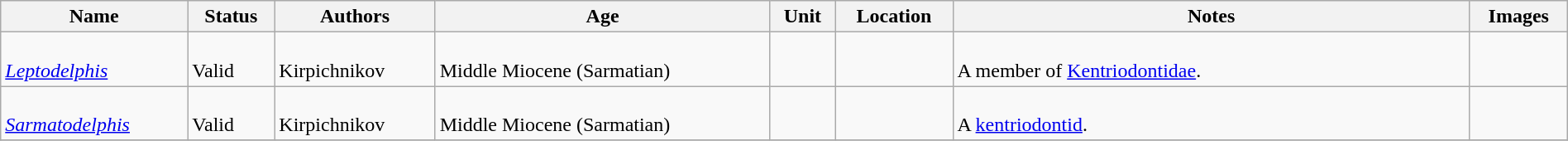<table class="wikitable sortable" align="center" width="100%">
<tr>
<th>Name</th>
<th>Status</th>
<th>Authors</th>
<th>Age</th>
<th>Unit</th>
<th>Location</th>
<th width="33%" class="unsortable">Notes</th>
<th class="unsortable">Images</th>
</tr>
<tr>
<td><br><em><a href='#'>Leptodelphis</a></em></td>
<td><br>Valid</td>
<td><br>Kirpichnikov</td>
<td><br>Middle Miocene (Sarmatian)</td>
<td></td>
<td><br></td>
<td><br>A member of <a href='#'>Kentriodontidae</a>.</td>
<td></td>
</tr>
<tr>
<td><br><em><a href='#'>Sarmatodelphis</a></em></td>
<td><br>Valid</td>
<td><br>Kirpichnikov</td>
<td><br>Middle Miocene (Sarmatian)</td>
<td></td>
<td><br></td>
<td><br>A <a href='#'>kentriodontid</a>.</td>
<td></td>
</tr>
<tr>
</tr>
</table>
